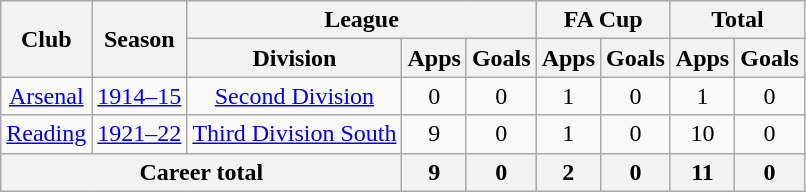<table class="wikitable" style="text-align: center;">
<tr>
<th rowspan="2">Club</th>
<th rowspan="2">Season</th>
<th colspan="3">League</th>
<th colspan="2">FA Cup</th>
<th colspan="2">Total</th>
</tr>
<tr>
<th>Division</th>
<th>Apps</th>
<th>Goals</th>
<th>Apps</th>
<th>Goals</th>
<th>Apps</th>
<th>Goals</th>
</tr>
<tr>
<td><a href='#'>Arsenal</a></td>
<td><a href='#'>1914–15</a></td>
<td><a href='#'>Second Division</a></td>
<td>0</td>
<td>0</td>
<td>1</td>
<td>0</td>
<td>1</td>
<td>0</td>
</tr>
<tr>
<td><a href='#'>Reading</a></td>
<td><a href='#'>1921–22</a></td>
<td><a href='#'>Third Division South</a></td>
<td>9</td>
<td>0</td>
<td>1</td>
<td>0</td>
<td>10</td>
<td>0</td>
</tr>
<tr>
<th colspan="3">Career total</th>
<th>9</th>
<th>0</th>
<th>2</th>
<th>0</th>
<th>11</th>
<th>0</th>
</tr>
</table>
